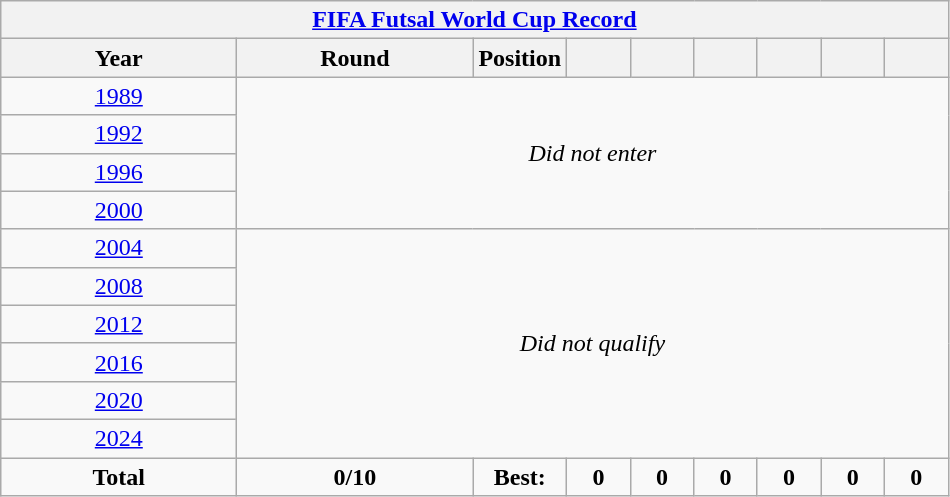<table class="wikitable" style="text-align: center;font-size:100%">
<tr>
<th colspan=9><a href='#'>FIFA Futsal World Cup Record</a></th>
</tr>
<tr>
<th width=150>Year</th>
<th width=150>Round</th>
<th width=35>Position</th>
<th width=35></th>
<th width=35></th>
<th width=35></th>
<th width=35></th>
<th width=35></th>
<th width=35></th>
</tr>
<tr>
<td> <a href='#'>1989</a></td>
<td rowspan=4 colspan=8><em>Did not enter</em></td>
</tr>
<tr>
<td> <a href='#'>1992</a></td>
</tr>
<tr>
<td> <a href='#'>1996</a></td>
</tr>
<tr>
<td> <a href='#'>2000</a></td>
</tr>
<tr>
<td> <a href='#'>2004</a></td>
<td rowspan=6 colspan=8><em>Did not qualify</em></td>
</tr>
<tr>
<td> <a href='#'>2008</a></td>
</tr>
<tr>
<td> <a href='#'>2012</a></td>
</tr>
<tr>
<td> <a href='#'>2016</a></td>
</tr>
<tr>
<td> <a href='#'>2020</a></td>
</tr>
<tr>
<td> <a href='#'>2024</a></td>
</tr>
<tr>
<td><strong>Total</strong></td>
<td><strong>0/10</strong></td>
<td><strong>Best: </strong></td>
<td><strong>0</strong></td>
<td><strong>0</strong></td>
<td><strong>0</strong></td>
<td><strong>0</strong></td>
<td><strong>0</strong></td>
<td><strong>0</strong></td>
</tr>
</table>
